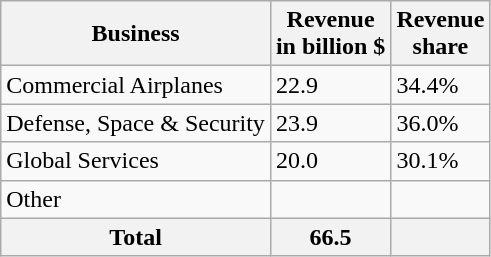<table class="wikitable">
<tr>
<th>Business</th>
<th>Revenue<br>in billion $</th>
<th>Revenue<br>share</th>
</tr>
<tr>
<td>Commercial Airplanes</td>
<td>22.9</td>
<td>34.4%</td>
</tr>
<tr>
<td>Defense, Space & Security</td>
<td>23.9</td>
<td>36.0%</td>
</tr>
<tr>
<td>Global Services</td>
<td>20.0</td>
<td>30.1%</td>
</tr>
<tr>
<td>Other</td>
<td></td>
<td></td>
</tr>
<tr>
<th>Total</th>
<th>66.5</th>
<th></th>
</tr>
</table>
